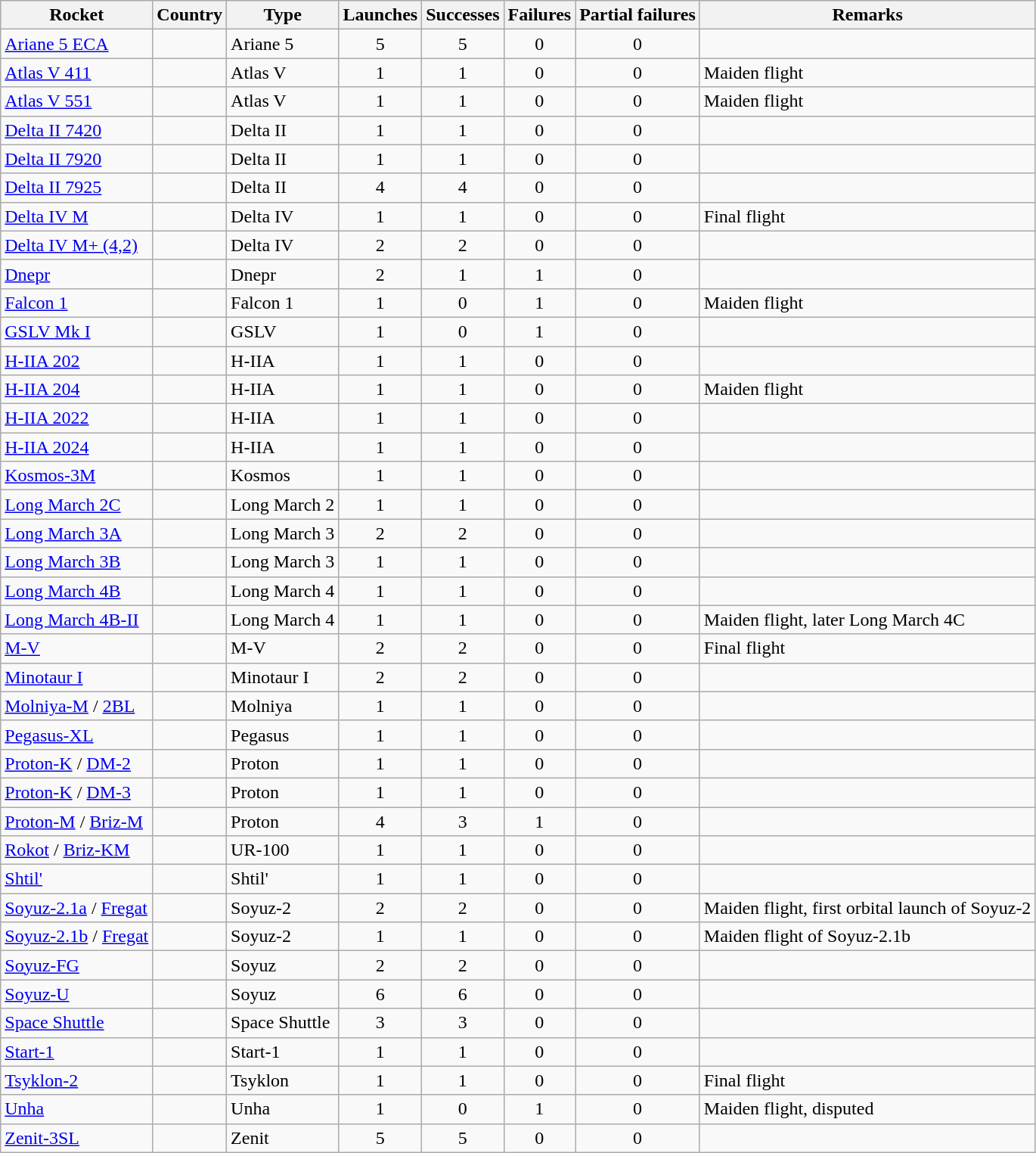<table class="wikitable sortable collapsible collapsed" style=text-align:center>
<tr>
<th>Rocket</th>
<th>Country</th>
<th>Type</th>
<th>Launches</th>
<th>Successes</th>
<th>Failures</th>
<th>Partial failures</th>
<th>Remarks</th>
</tr>
<tr>
<td align=left><a href='#'>Ariane 5 ECA</a></td>
<td align=left></td>
<td align=left>Ariane 5</td>
<td>5</td>
<td>5</td>
<td>0</td>
<td>0</td>
<td></td>
</tr>
<tr>
<td align=left><a href='#'>Atlas V 411</a></td>
<td align=left></td>
<td align=left>Atlas V</td>
<td>1</td>
<td>1</td>
<td>0</td>
<td>0</td>
<td align=left>Maiden flight</td>
</tr>
<tr>
<td align=left><a href='#'>Atlas V 551</a></td>
<td align=left></td>
<td align=left>Atlas V</td>
<td>1</td>
<td>1</td>
<td>0</td>
<td>0</td>
<td align=left>Maiden flight</td>
</tr>
<tr>
<td align=left><a href='#'>Delta II 7420</a></td>
<td align=left></td>
<td align=left>Delta II</td>
<td>1</td>
<td>1</td>
<td>0</td>
<td>0</td>
<td></td>
</tr>
<tr>
<td align=left><a href='#'>Delta II 7920</a></td>
<td align=left></td>
<td align=left>Delta II</td>
<td>1</td>
<td>1</td>
<td>0</td>
<td>0</td>
<td></td>
</tr>
<tr>
<td align=left><a href='#'>Delta II 7925</a></td>
<td align=left></td>
<td align=left>Delta II</td>
<td>4</td>
<td>4</td>
<td>0</td>
<td>0</td>
<td></td>
</tr>
<tr>
<td align=left><a href='#'>Delta IV M</a></td>
<td align=left></td>
<td align=left>Delta IV</td>
<td>1</td>
<td>1</td>
<td>0</td>
<td>0</td>
<td align=left>Final flight</td>
</tr>
<tr>
<td align=left><a href='#'>Delta IV M+ (4,2)</a></td>
<td align=left></td>
<td align=left>Delta IV</td>
<td>2</td>
<td>2</td>
<td>0</td>
<td>0</td>
<td></td>
</tr>
<tr>
<td align=left><a href='#'>Dnepr</a></td>
<td align=left></td>
<td align=left>Dnepr</td>
<td>2</td>
<td>1</td>
<td>1</td>
<td>0</td>
<td></td>
</tr>
<tr>
<td align=left><a href='#'>Falcon 1</a></td>
<td align=left></td>
<td align=left>Falcon 1</td>
<td>1</td>
<td>0</td>
<td>1</td>
<td>0</td>
<td align=left>Maiden flight</td>
</tr>
<tr>
<td align=left><a href='#'>GSLV Mk I</a></td>
<td align=left></td>
<td align=left>GSLV</td>
<td>1</td>
<td>0</td>
<td>1</td>
<td>0</td>
<td></td>
</tr>
<tr>
<td align=left><a href='#'>H-IIA 202</a></td>
<td align=left></td>
<td align=left>H-IIA</td>
<td>1</td>
<td>1</td>
<td>0</td>
<td>0</td>
<td></td>
</tr>
<tr>
<td align=left><a href='#'>H-IIA 204</a></td>
<td align=left></td>
<td align=left>H-IIA</td>
<td>1</td>
<td>1</td>
<td>0</td>
<td>0</td>
<td align=left>Maiden flight</td>
</tr>
<tr>
<td align=left><a href='#'>H-IIA 2022</a></td>
<td align=left></td>
<td align=left>H-IIA</td>
<td>1</td>
<td>1</td>
<td>0</td>
<td>0</td>
<td></td>
</tr>
<tr>
<td align=left><a href='#'>H-IIA 2024</a></td>
<td align=left></td>
<td align=left>H-IIA</td>
<td>1</td>
<td>1</td>
<td>0</td>
<td>0</td>
<td></td>
</tr>
<tr>
<td align=left><a href='#'>Kosmos-3M</a></td>
<td align=left></td>
<td align=left>Kosmos</td>
<td>1</td>
<td>1</td>
<td>0</td>
<td>0</td>
<td></td>
</tr>
<tr>
<td align=left><a href='#'>Long March 2C</a></td>
<td align=left></td>
<td align=left>Long March 2</td>
<td>1</td>
<td>1</td>
<td>0</td>
<td>0</td>
<td></td>
</tr>
<tr>
<td align=left><a href='#'>Long March 3A</a></td>
<td align=left></td>
<td align=left>Long March 3</td>
<td>2</td>
<td>2</td>
<td>0</td>
<td>0</td>
<td></td>
</tr>
<tr>
<td align=left><a href='#'>Long March 3B</a></td>
<td align=left></td>
<td align=left>Long March 3</td>
<td>1</td>
<td>1</td>
<td>0</td>
<td>0</td>
<td></td>
</tr>
<tr>
<td align=left><a href='#'>Long March 4B</a></td>
<td align=left></td>
<td align=left>Long March 4</td>
<td>1</td>
<td>1</td>
<td>0</td>
<td>0</td>
<td></td>
</tr>
<tr>
<td align=left><a href='#'>Long March 4B-II</a></td>
<td align=left></td>
<td align=left>Long March 4</td>
<td>1</td>
<td>1</td>
<td>0</td>
<td>0</td>
<td align=left>Maiden flight, later Long March 4C</td>
</tr>
<tr>
<td align=left><a href='#'>M-V</a></td>
<td align=left></td>
<td align=left>M-V</td>
<td>2</td>
<td>2</td>
<td>0</td>
<td>0</td>
<td align=left>Final flight</td>
</tr>
<tr>
<td align=left><a href='#'>Minotaur I</a></td>
<td align=left></td>
<td align=left>Minotaur I</td>
<td>2</td>
<td>2</td>
<td>0</td>
<td>0</td>
<td></td>
</tr>
<tr>
<td align=left><a href='#'>Molniya-M</a> / <a href='#'>2BL</a></td>
<td align=left></td>
<td align=left>Molniya</td>
<td>1</td>
<td>1</td>
<td>0</td>
<td>0</td>
<td></td>
</tr>
<tr>
<td align=left><a href='#'>Pegasus-XL</a></td>
<td align=left></td>
<td align=left>Pegasus</td>
<td>1</td>
<td>1</td>
<td>0</td>
<td>0</td>
<td></td>
</tr>
<tr>
<td align=left><a href='#'>Proton-K</a> / <a href='#'>DM-2</a></td>
<td align=left></td>
<td align=left>Proton</td>
<td>1</td>
<td>1</td>
<td>0</td>
<td>0</td>
<td></td>
</tr>
<tr>
<td align=left><a href='#'>Proton-K</a> / <a href='#'>DM-3</a></td>
<td align=left></td>
<td align=left>Proton</td>
<td>1</td>
<td>1</td>
<td>0</td>
<td>0</td>
<td></td>
</tr>
<tr>
<td align=left><a href='#'>Proton-M</a> / <a href='#'>Briz-M</a></td>
<td align=left></td>
<td align=left>Proton</td>
<td>4</td>
<td>3</td>
<td>1</td>
<td>0</td>
<td></td>
</tr>
<tr>
<td align=left><a href='#'>Rokot</a> / <a href='#'>Briz-KM</a></td>
<td align=left></td>
<td align=left>UR-100</td>
<td>1</td>
<td>1</td>
<td>0</td>
<td>0</td>
<td></td>
</tr>
<tr>
<td align=left><a href='#'>Shtil'</a></td>
<td align=left></td>
<td align=left>Shtil'</td>
<td>1</td>
<td>1</td>
<td>0</td>
<td>0</td>
<td></td>
</tr>
<tr>
<td align=left><a href='#'>Soyuz-2.1a</a> / <a href='#'>Fregat</a></td>
<td align=left></td>
<td align=left>Soyuz-2</td>
<td>2</td>
<td>2</td>
<td>0</td>
<td>0</td>
<td align=left>Maiden flight, first orbital launch of Soyuz-2</td>
</tr>
<tr>
<td align=left><a href='#'>Soyuz-2.1b</a> / <a href='#'>Fregat</a></td>
<td align=left></td>
<td align=left>Soyuz-2</td>
<td>1</td>
<td>1</td>
<td>0</td>
<td>0</td>
<td align=left>Maiden flight of Soyuz-2.1b</td>
</tr>
<tr>
<td align=left><a href='#'>Soyuz-FG</a></td>
<td align=left></td>
<td align=left>Soyuz</td>
<td>2</td>
<td>2</td>
<td>0</td>
<td>0</td>
<td></td>
</tr>
<tr>
<td align=left><a href='#'>Soyuz-U</a></td>
<td align=left></td>
<td align=left>Soyuz</td>
<td>6</td>
<td>6</td>
<td>0</td>
<td>0</td>
<td></td>
</tr>
<tr>
<td align=left><a href='#'>Space Shuttle</a></td>
<td align=left></td>
<td align=left>Space Shuttle</td>
<td>3</td>
<td>3</td>
<td>0</td>
<td>0</td>
<td></td>
</tr>
<tr>
<td align=left><a href='#'>Start-1</a></td>
<td align=left></td>
<td align=left>Start-1</td>
<td>1</td>
<td>1</td>
<td>0</td>
<td>0</td>
<td></td>
</tr>
<tr>
<td align=left><a href='#'>Tsyklon-2</a></td>
<td align=left></td>
<td align=left>Tsyklon</td>
<td>1</td>
<td>1</td>
<td>0</td>
<td>0</td>
<td align=left>Final flight</td>
</tr>
<tr>
<td align=left><a href='#'>Unha</a></td>
<td align=left></td>
<td align=left>Unha</td>
<td>1</td>
<td>0</td>
<td>1</td>
<td>0</td>
<td align=left>Maiden flight, disputed</td>
</tr>
<tr>
<td align=left><a href='#'>Zenit-3SL</a></td>
<td align=left></td>
<td align=left>Zenit</td>
<td>5</td>
<td>5</td>
<td>0</td>
<td>0</td>
<td></td>
</tr>
</table>
